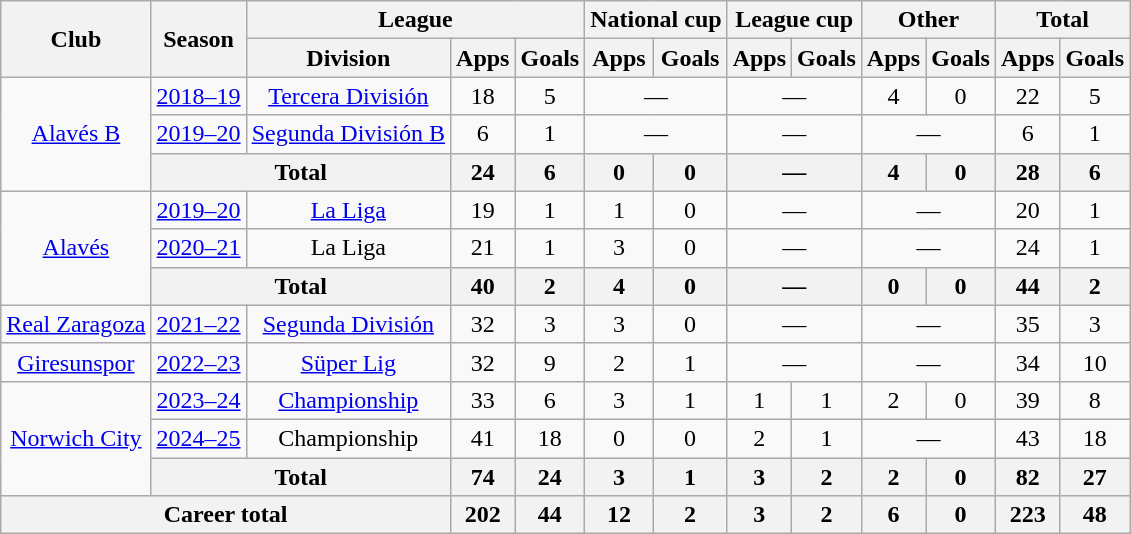<table class="wikitable" style="text-align:center">
<tr>
<th rowspan="2">Club</th>
<th rowspan="2">Season</th>
<th colspan="3">League</th>
<th colspan="2">National cup</th>
<th colspan="2">League cup</th>
<th colspan="2">Other</th>
<th colspan="2">Total</th>
</tr>
<tr>
<th>Division</th>
<th>Apps</th>
<th>Goals</th>
<th>Apps</th>
<th>Goals</th>
<th>Apps</th>
<th>Goals</th>
<th>Apps</th>
<th>Goals</th>
<th>Apps</th>
<th>Goals</th>
</tr>
<tr>
<td rowspan="3"><a href='#'>Alavés B</a></td>
<td><a href='#'>2018–19</a></td>
<td><a href='#'>Tercera División</a></td>
<td>18</td>
<td>5</td>
<td colspan="2">—</td>
<td colspan="2">—</td>
<td>4</td>
<td>0</td>
<td>22</td>
<td>5</td>
</tr>
<tr>
<td><a href='#'>2019–20</a></td>
<td><a href='#'>Segunda División B</a></td>
<td>6</td>
<td>1</td>
<td colspan="2">—</td>
<td colspan="2">—</td>
<td colspan="2">—</td>
<td>6</td>
<td>1</td>
</tr>
<tr>
<th colspan="2">Total</th>
<th>24</th>
<th>6</th>
<th>0</th>
<th>0</th>
<th colspan="2">—</th>
<th>4</th>
<th>0</th>
<th>28</th>
<th>6</th>
</tr>
<tr>
<td rowspan="3"><a href='#'>Alavés</a></td>
<td><a href='#'>2019–20</a></td>
<td><a href='#'>La Liga</a></td>
<td>19</td>
<td>1</td>
<td>1</td>
<td>0</td>
<td colspan="2">—</td>
<td colspan="2">—</td>
<td>20</td>
<td>1</td>
</tr>
<tr>
<td><a href='#'>2020–21</a></td>
<td>La Liga</td>
<td>21</td>
<td>1</td>
<td>3</td>
<td>0</td>
<td colspan="2">—</td>
<td colspan="2">—</td>
<td>24</td>
<td>1</td>
</tr>
<tr>
<th colspan="2">Total</th>
<th>40</th>
<th>2</th>
<th>4</th>
<th>0</th>
<th colspan="2">—</th>
<th>0</th>
<th>0</th>
<th>44</th>
<th>2</th>
</tr>
<tr>
<td><a href='#'>Real Zaragoza</a></td>
<td><a href='#'>2021–22</a></td>
<td><a href='#'>Segunda División</a></td>
<td>32</td>
<td>3</td>
<td>3</td>
<td>0</td>
<td colspan="2">—</td>
<td colspan="2">—</td>
<td>35</td>
<td>3</td>
</tr>
<tr>
<td><a href='#'>Giresunspor</a></td>
<td><a href='#'>2022–23</a></td>
<td><a href='#'>Süper Lig</a></td>
<td>32</td>
<td>9</td>
<td>2</td>
<td>1</td>
<td colspan="2">—</td>
<td colspan="2">—</td>
<td>34</td>
<td>10</td>
</tr>
<tr>
<td rowspan="3"><a href='#'>Norwich City</a></td>
<td><a href='#'>2023–24</a></td>
<td><a href='#'>Championship</a></td>
<td>33</td>
<td>6</td>
<td>3</td>
<td>1</td>
<td>1</td>
<td>1</td>
<td>2</td>
<td>0</td>
<td>39</td>
<td>8</td>
</tr>
<tr>
<td><a href='#'>2024–25</a></td>
<td>Championship</td>
<td>41</td>
<td>18</td>
<td>0</td>
<td>0</td>
<td>2</td>
<td>1</td>
<td colspan="2">—</td>
<td>43</td>
<td>18</td>
</tr>
<tr>
<th colspan="2">Total</th>
<th>74</th>
<th>24</th>
<th>3</th>
<th>1</th>
<th>3</th>
<th>2</th>
<th>2</th>
<th>0</th>
<th>82</th>
<th>27</th>
</tr>
<tr>
<th colspan="3">Career total</th>
<th>202</th>
<th>44</th>
<th>12</th>
<th>2</th>
<th>3</th>
<th>2</th>
<th>6</th>
<th>0</th>
<th>223</th>
<th>48</th>
</tr>
</table>
